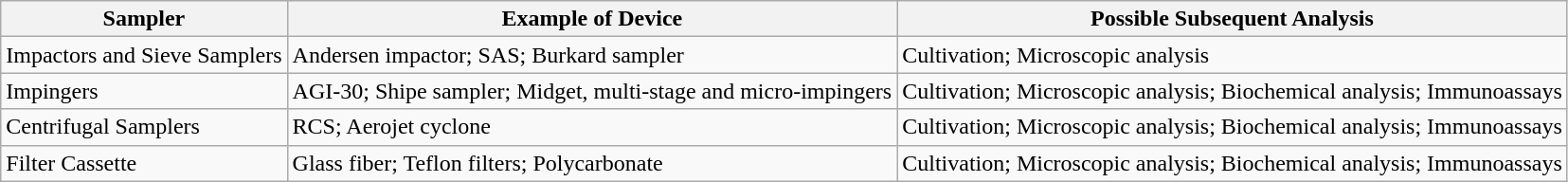<table class="wikitable">
<tr>
<th>Sampler</th>
<th>Example of Device</th>
<th>Possible Subsequent Analysis</th>
</tr>
<tr>
<td>Impactors and Sieve Samplers</td>
<td>Andersen impactor; SAS; Burkard sampler</td>
<td>Cultivation; Microscopic analysis</td>
</tr>
<tr>
<td>Impingers</td>
<td>AGI-30; Shipe sampler; Midget, multi-stage and micro-impingers</td>
<td>Cultivation; Microscopic analysis; Biochemical analysis; Immunoassays</td>
</tr>
<tr>
<td>Centrifugal Samplers</td>
<td>RCS; Aerojet cyclone</td>
<td>Cultivation; Microscopic analysis; Biochemical analysis; Immunoassays</td>
</tr>
<tr>
<td>Filter Cassette</td>
<td>Glass fiber; Teflon filters; Polycarbonate</td>
<td>Cultivation; Microscopic analysis; Biochemical analysis; Immunoassays</td>
</tr>
</table>
